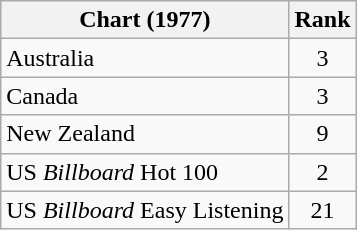<table class="wikitable plainrowheaders sortable">
<tr>
<th>Chart (1977)</th>
<th>Rank</th>
</tr>
<tr>
<td>Australia</td>
<td style="text-align:center;">3</td>
</tr>
<tr>
<td>Canada</td>
<td style="text-align:center;">3</td>
</tr>
<tr>
<td>New Zealand</td>
<td style="text-align:center;">9</td>
</tr>
<tr>
<td>US <em>Billboard</em> Hot 100</td>
<td style="text-align:center;">2</td>
</tr>
<tr>
<td>US <em>Billboard</em> Easy Listening</td>
<td style="text-align:center;">21</td>
</tr>
</table>
